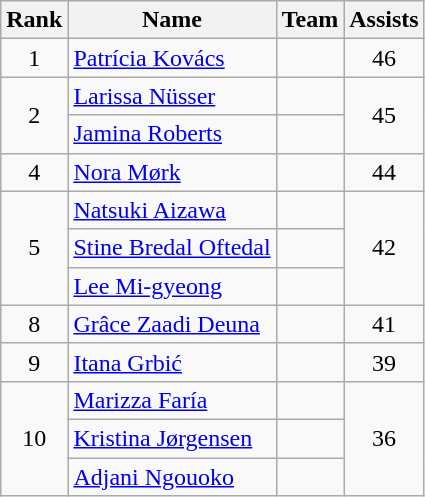<table class="wikitable sortable" style="text-align: center;">
<tr>
<th>Rank</th>
<th>Name</th>
<th>Team</th>
<th>Assists</th>
</tr>
<tr>
<td>1</td>
<td style="text-align: left;"><a href='#'>Patrícia Kovács</a></td>
<td style="text-align: left;"></td>
<td>46</td>
</tr>
<tr>
<td rowspan="2">2</td>
<td style="text-align: left;"><a href='#'>Larissa Nüsser</a></td>
<td style="text-align: left;"></td>
<td rowspan="2">45</td>
</tr>
<tr>
<td style="text-align: left;"><a href='#'>Jamina Roberts</a></td>
<td style="text-align: left;"></td>
</tr>
<tr>
<td>4</td>
<td style="text-align: left;"><a href='#'>Nora Mørk</a></td>
<td style="text-align: left;"></td>
<td>44</td>
</tr>
<tr>
<td rowspan="3">5</td>
<td style="text-align: left;"><a href='#'>Natsuki Aizawa</a></td>
<td style="text-align: left;"></td>
<td rowspan="3">42</td>
</tr>
<tr>
<td style="text-align: left;"><a href='#'>Stine Bredal Oftedal</a></td>
<td style="text-align: left;"></td>
</tr>
<tr>
<td style="text-align: left;"><a href='#'>Lee Mi-gyeong</a></td>
<td style="text-align: left;"></td>
</tr>
<tr>
<td>8</td>
<td style="text-align: left;"><a href='#'>Grâce Zaadi Deuna</a></td>
<td style="text-align: left;"></td>
<td>41</td>
</tr>
<tr>
<td>9</td>
<td style="text-align: left;"><a href='#'>Itana Grbić</a></td>
<td style="text-align: left;"></td>
<td>39</td>
</tr>
<tr>
<td rowspan="3">10</td>
<td style="text-align: left;"><a href='#'>Marizza Faría</a></td>
<td style="text-align: left;"></td>
<td rowspan="3">36</td>
</tr>
<tr>
<td style="text-align: left;"><a href='#'>Kristina Jørgensen</a></td>
<td style="text-align: left;"></td>
</tr>
<tr>
<td style="text-align: left;"><a href='#'>Adjani Ngouoko</a></td>
<td style="text-align: left;"></td>
</tr>
</table>
